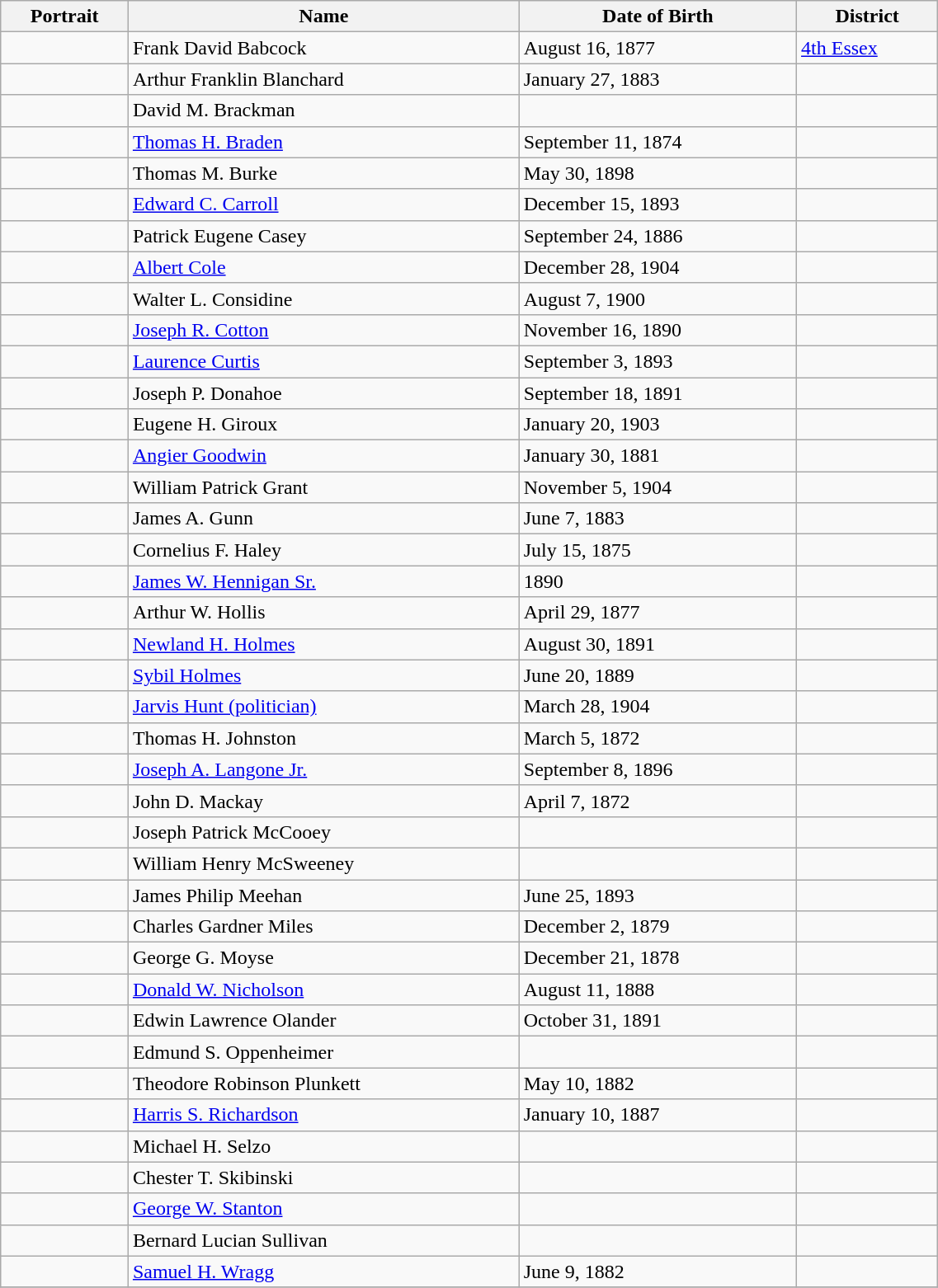<table class='wikitable sortable' style="width:60%">
<tr>
<th>Portrait</th>
<th>Name </th>
<th data-sort-type=date>Date of Birth </th>
<th>District </th>
</tr>
<tr>
<td></td>
<td>Frank David Babcock</td>
<td>August 16, 1877</td>
<td><a href='#'>4th Essex</a></td>
</tr>
<tr>
<td></td>
<td>Arthur Franklin Blanchard</td>
<td>January 27, 1883</td>
<td></td>
</tr>
<tr>
<td></td>
<td>David M. Brackman</td>
<td></td>
<td></td>
</tr>
<tr>
<td></td>
<td><a href='#'>Thomas H. Braden</a></td>
<td>September 11, 1874</td>
<td></td>
</tr>
<tr>
<td></td>
<td>Thomas M. Burke</td>
<td>May 30, 1898</td>
<td></td>
</tr>
<tr>
<td></td>
<td><a href='#'>Edward C. Carroll</a></td>
<td>December 15, 1893</td>
<td></td>
</tr>
<tr>
<td></td>
<td>Patrick Eugene Casey</td>
<td>September 24, 1886</td>
<td></td>
</tr>
<tr>
<td></td>
<td><a href='#'>Albert Cole</a></td>
<td>December 28, 1904</td>
<td></td>
</tr>
<tr>
<td></td>
<td>Walter L. Considine</td>
<td>August 7, 1900</td>
<td></td>
</tr>
<tr>
<td></td>
<td><a href='#'>Joseph R. Cotton</a></td>
<td>November 16, 1890</td>
<td></td>
</tr>
<tr>
<td></td>
<td><a href='#'>Laurence Curtis</a></td>
<td>September 3, 1893</td>
<td></td>
</tr>
<tr>
<td></td>
<td>Joseph P. Donahoe</td>
<td>September 18, 1891</td>
<td></td>
</tr>
<tr>
<td></td>
<td>Eugene H. Giroux</td>
<td>January 20, 1903</td>
<td></td>
</tr>
<tr>
<td></td>
<td><a href='#'>Angier Goodwin</a></td>
<td>January 30, 1881</td>
<td></td>
</tr>
<tr>
<td></td>
<td>William Patrick Grant</td>
<td>November 5, 1904</td>
<td></td>
</tr>
<tr>
<td></td>
<td>James A. Gunn</td>
<td>June 7, 1883</td>
<td></td>
</tr>
<tr>
<td></td>
<td>Cornelius F. Haley</td>
<td>July 15, 1875</td>
<td></td>
</tr>
<tr>
<td></td>
<td><a href='#'>James W. Hennigan Sr.</a></td>
<td>1890</td>
<td></td>
</tr>
<tr>
<td></td>
<td>Arthur W. Hollis</td>
<td>April 29, 1877</td>
<td></td>
</tr>
<tr>
<td></td>
<td><a href='#'>Newland H. Holmes</a></td>
<td>August 30, 1891</td>
<td></td>
</tr>
<tr>
<td></td>
<td><a href='#'>Sybil Holmes</a></td>
<td>June 20, 1889</td>
<td></td>
</tr>
<tr>
<td></td>
<td><a href='#'>Jarvis Hunt (politician)</a></td>
<td>March 28, 1904</td>
<td></td>
</tr>
<tr>
<td></td>
<td>Thomas H. Johnston</td>
<td>March 5, 1872</td>
<td></td>
</tr>
<tr>
<td></td>
<td><a href='#'>Joseph A. Langone Jr.</a></td>
<td>September 8, 1896</td>
<td></td>
</tr>
<tr>
<td></td>
<td>John D. Mackay</td>
<td>April 7, 1872</td>
<td></td>
</tr>
<tr>
<td></td>
<td>Joseph Patrick McCooey</td>
<td></td>
<td></td>
</tr>
<tr>
<td></td>
<td>William Henry McSweeney</td>
<td></td>
<td></td>
</tr>
<tr>
<td></td>
<td>James Philip Meehan</td>
<td>June 25, 1893</td>
<td></td>
</tr>
<tr>
<td></td>
<td>Charles Gardner Miles</td>
<td>December 2, 1879</td>
<td></td>
</tr>
<tr>
<td></td>
<td>George G. Moyse</td>
<td>December 21, 1878</td>
<td></td>
</tr>
<tr>
<td></td>
<td><a href='#'>Donald W. Nicholson</a></td>
<td>August 11, 1888</td>
<td></td>
</tr>
<tr>
<td></td>
<td>Edwin Lawrence Olander</td>
<td>October 31, 1891</td>
<td></td>
</tr>
<tr>
<td></td>
<td>Edmund S. Oppenheimer</td>
<td></td>
<td></td>
</tr>
<tr>
<td></td>
<td>Theodore Robinson Plunkett</td>
<td>May 10, 1882</td>
<td></td>
</tr>
<tr>
<td></td>
<td><a href='#'>Harris S. Richardson</a></td>
<td>January 10, 1887</td>
<td></td>
</tr>
<tr>
<td></td>
<td>Michael H. Selzo</td>
<td></td>
<td></td>
</tr>
<tr>
<td></td>
<td>Chester T. Skibinski</td>
<td></td>
<td></td>
</tr>
<tr>
<td></td>
<td><a href='#'>George W. Stanton</a></td>
<td></td>
<td></td>
</tr>
<tr>
<td></td>
<td>Bernard Lucian Sullivan</td>
<td></td>
<td></td>
</tr>
<tr>
<td></td>
<td><a href='#'>Samuel H. Wragg</a></td>
<td>June 9, 1882</td>
<td></td>
</tr>
<tr>
</tr>
</table>
